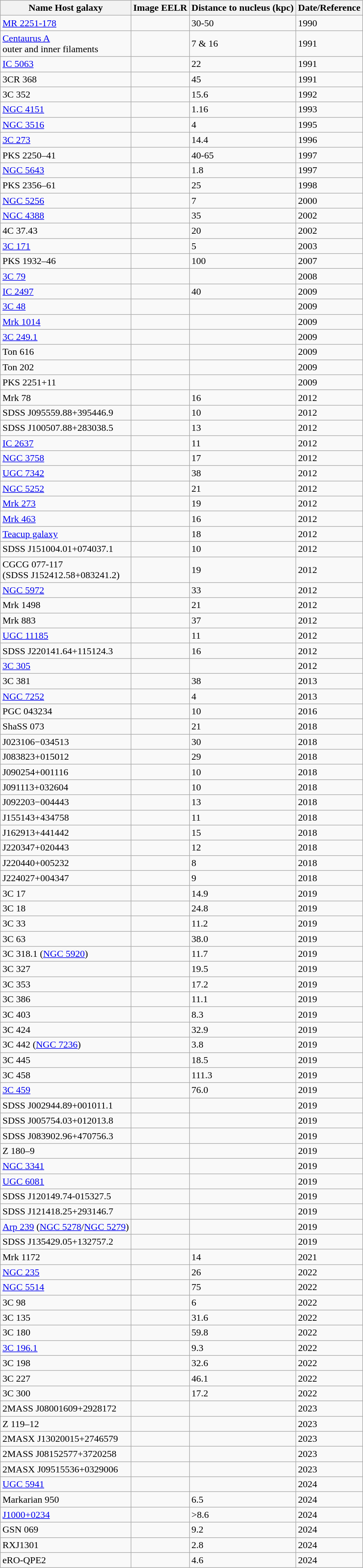<table class="wikitable">
<tr>
<th>Name Host galaxy</th>
<th>Image EELR</th>
<th>Distance to nucleus (kpc)</th>
<th>Date/Reference</th>
</tr>
<tr>
<td><a href='#'>MR 2251-178</a></td>
<td></td>
<td>30-50</td>
<td>1990</td>
</tr>
<tr>
<td><a href='#'>Centaurus A</a><br>outer and inner filaments</td>
<td></td>
<td>7 & 16</td>
<td>1991</td>
</tr>
<tr>
<td><a href='#'>IC 5063</a></td>
<td></td>
<td>22</td>
<td>1991</td>
</tr>
<tr>
<td>3CR 368</td>
<td></td>
<td>45</td>
<td>1991</td>
</tr>
<tr>
<td>3C 352</td>
<td></td>
<td>15.6</td>
<td>1992</td>
</tr>
<tr>
<td><a href='#'>NGC 4151</a></td>
<td></td>
<td>1.16</td>
<td>1993</td>
</tr>
<tr>
<td><a href='#'>NGC 3516</a></td>
<td></td>
<td>4</td>
<td>1995</td>
</tr>
<tr>
<td><a href='#'>3C 273</a></td>
<td></td>
<td>14.4</td>
<td>1996</td>
</tr>
<tr>
<td>PKS 2250–41</td>
<td></td>
<td>40-65</td>
<td>1997</td>
</tr>
<tr>
<td><a href='#'>NGC 5643</a></td>
<td></td>
<td>1.8</td>
<td>1997</td>
</tr>
<tr>
<td>PKS 2356–61</td>
<td></td>
<td>25</td>
<td>1998</td>
</tr>
<tr>
<td><a href='#'>NGC 5256</a></td>
<td></td>
<td>7</td>
<td>2000</td>
</tr>
<tr>
<td><a href='#'>NGC 4388</a></td>
<td></td>
<td>35</td>
<td>2002</td>
</tr>
<tr>
<td>4C 37.43</td>
<td></td>
<td>20</td>
<td>2002</td>
</tr>
<tr>
<td><a href='#'>3C 171</a></td>
<td></td>
<td>5</td>
<td>2003</td>
</tr>
<tr>
<td>PKS 1932–46</td>
<td></td>
<td>100</td>
<td>2007</td>
</tr>
<tr>
<td><a href='#'>3C 79</a></td>
<td></td>
<td></td>
<td>2008</td>
</tr>
<tr>
<td><a href='#'>IC 2497</a></td>
<td></td>
<td>40</td>
<td>2009</td>
</tr>
<tr>
<td><a href='#'>3C 48</a></td>
<td></td>
<td></td>
<td>2009</td>
</tr>
<tr>
<td><a href='#'>Mrk 1014</a></td>
<td></td>
<td></td>
<td>2009</td>
</tr>
<tr>
<td><a href='#'>3C 249.1</a></td>
<td></td>
<td></td>
<td>2009</td>
</tr>
<tr>
<td>Ton 616</td>
<td></td>
<td></td>
<td>2009</td>
</tr>
<tr>
<td>Ton 202</td>
<td></td>
<td></td>
<td>2009</td>
</tr>
<tr>
<td>PKS 2251+11</td>
<td></td>
<td></td>
<td>2009</td>
</tr>
<tr>
<td>Mrk 78</td>
<td></td>
<td>16</td>
<td>2012</td>
</tr>
<tr>
<td>SDSS J095559.88+395446.9</td>
<td></td>
<td>10</td>
<td>2012</td>
</tr>
<tr>
<td>SDSS J100507.88+283038.5</td>
<td></td>
<td>13</td>
<td>2012</td>
</tr>
<tr>
<td><a href='#'>IC 2637</a></td>
<td></td>
<td>11</td>
<td>2012</td>
</tr>
<tr>
<td><a href='#'>NGC 3758</a></td>
<td></td>
<td>17</td>
<td>2012</td>
</tr>
<tr>
<td><a href='#'>UGC 7342</a></td>
<td></td>
<td>38</td>
<td>2012</td>
</tr>
<tr>
<td><a href='#'>NGC 5252</a></td>
<td></td>
<td>21</td>
<td>2012</td>
</tr>
<tr>
<td><a href='#'>Mrk 273</a></td>
<td></td>
<td>19</td>
<td>2012</td>
</tr>
<tr>
<td><a href='#'>Mrk 463</a></td>
<td></td>
<td>16</td>
<td>2012</td>
</tr>
<tr>
<td><a href='#'>Teacup galaxy</a></td>
<td></td>
<td>18</td>
<td>2012</td>
</tr>
<tr>
<td>SDSS J151004.01+074037.1</td>
<td></td>
<td>10</td>
<td>2012</td>
</tr>
<tr>
<td>CGCG 077-117<br>(SDSS J152412.58+083241.2)</td>
<td></td>
<td>19</td>
<td>2012</td>
</tr>
<tr>
<td><a href='#'>NGC 5972</a></td>
<td></td>
<td>33</td>
<td>2012</td>
</tr>
<tr>
<td>Mrk 1498</td>
<td></td>
<td>21</td>
<td>2012</td>
</tr>
<tr>
<td>Mrk 883</td>
<td></td>
<td>37</td>
<td>2012</td>
</tr>
<tr>
<td><a href='#'>UGC 11185</a></td>
<td></td>
<td>11</td>
<td>2012</td>
</tr>
<tr>
<td>SDSS J220141.64+115124.3</td>
<td></td>
<td>16</td>
<td>2012</td>
</tr>
<tr>
<td><a href='#'>3C 305</a></td>
<td></td>
<td></td>
<td>2012</td>
</tr>
<tr>
<td>3C 381</td>
<td></td>
<td>38</td>
<td>2013</td>
</tr>
<tr>
<td><a href='#'>NGC 7252</a></td>
<td></td>
<td>4</td>
<td>2013</td>
</tr>
<tr>
<td>PGC 043234</td>
<td></td>
<td>10</td>
<td>2016</td>
</tr>
<tr>
<td>ShaSS 073</td>
<td></td>
<td>21</td>
<td>2018</td>
</tr>
<tr>
<td>J023106−034513</td>
<td></td>
<td>30</td>
<td>2018</td>
</tr>
<tr>
<td>J083823+015012</td>
<td></td>
<td>29</td>
<td>2018</td>
</tr>
<tr>
<td>J090254+001116</td>
<td></td>
<td>10</td>
<td>2018</td>
</tr>
<tr>
<td>J091113+032604</td>
<td></td>
<td>10</td>
<td>2018</td>
</tr>
<tr>
<td>J092203−004443</td>
<td></td>
<td>13</td>
<td>2018</td>
</tr>
<tr>
<td>J155143+434758</td>
<td></td>
<td>11</td>
<td>2018</td>
</tr>
<tr>
<td>J162913+441442</td>
<td></td>
<td>15</td>
<td>2018</td>
</tr>
<tr>
<td>J220347+020443</td>
<td></td>
<td>12</td>
<td>2018</td>
</tr>
<tr>
<td>J220440+005232</td>
<td></td>
<td>8</td>
<td>2018</td>
</tr>
<tr>
<td>J224027+004347</td>
<td></td>
<td>9</td>
<td>2018</td>
</tr>
<tr>
<td>3C 17</td>
<td></td>
<td>14.9</td>
<td>2019</td>
</tr>
<tr>
<td>3C 18</td>
<td></td>
<td>24.8</td>
<td>2019</td>
</tr>
<tr>
<td>3C 33</td>
<td></td>
<td>11.2</td>
<td>2019</td>
</tr>
<tr>
<td>3C 63</td>
<td></td>
<td>38.0</td>
<td>2019</td>
</tr>
<tr>
<td>3C 318.1 (<a href='#'>NGC  5920</a>)</td>
<td></td>
<td>11.7</td>
<td>2019</td>
</tr>
<tr>
<td>3C 327</td>
<td></td>
<td>19.5</td>
<td>2019</td>
</tr>
<tr>
<td>3C 353</td>
<td></td>
<td>17.2</td>
<td>2019</td>
</tr>
<tr>
<td>3C 386</td>
<td></td>
<td>11.1</td>
<td>2019</td>
</tr>
<tr>
<td>3C 403</td>
<td></td>
<td>8.3</td>
<td>2019</td>
</tr>
<tr>
<td>3C 424</td>
<td></td>
<td>32.9</td>
<td>2019</td>
</tr>
<tr>
<td>3C 442 (<a href='#'>NGC  7236</a>)</td>
<td></td>
<td>3.8</td>
<td>2019</td>
</tr>
<tr>
<td>3C 445</td>
<td></td>
<td>18.5</td>
<td>2019</td>
</tr>
<tr>
<td>3C 458</td>
<td></td>
<td>111.3</td>
<td>2019</td>
</tr>
<tr>
<td><a href='#'>3C 459</a></td>
<td></td>
<td>76.0</td>
<td>2019</td>
</tr>
<tr>
<td>SDSS J002944.89+001011.1</td>
<td></td>
<td></td>
<td>2019</td>
</tr>
<tr>
<td>SDSS J005754.03+012013.8</td>
<td></td>
<td></td>
<td>2019</td>
</tr>
<tr>
<td>SDSS J083902.96+470756.3</td>
<td></td>
<td></td>
<td>2019</td>
</tr>
<tr>
<td>Z 180–9</td>
<td></td>
<td></td>
<td>2019</td>
</tr>
<tr>
<td><a href='#'>NGC 3341</a></td>
<td></td>
<td></td>
<td>2019</td>
</tr>
<tr>
<td><a href='#'>UGC 6081</a></td>
<td></td>
<td></td>
<td>2019</td>
</tr>
<tr>
<td>SDSS J120149.74-015327.5</td>
<td></td>
<td></td>
<td>2019</td>
</tr>
<tr>
<td>SDSS J121418.25+293146.7</td>
<td></td>
<td></td>
<td>2019</td>
</tr>
<tr>
<td><a href='#'>Arp 239</a> (<a href='#'>NGC 5278</a>/<a href='#'>NGC 5279</a>)</td>
<td></td>
<td></td>
<td>2019</td>
</tr>
<tr>
<td>SDSS J135429.05+132757.2</td>
<td></td>
<td></td>
<td>2019</td>
</tr>
<tr>
<td>Mrk 1172</td>
<td></td>
<td>14</td>
<td>2021</td>
</tr>
<tr>
<td><a href='#'>NGC 235</a></td>
<td></td>
<td>26</td>
<td>2022</td>
</tr>
<tr>
<td><a href='#'>NGC 5514</a></td>
<td></td>
<td>75</td>
<td>2022</td>
</tr>
<tr>
<td>3C 98</td>
<td></td>
<td>6</td>
<td>2022</td>
</tr>
<tr>
<td>3C 135</td>
<td></td>
<td>31.6</td>
<td>2022</td>
</tr>
<tr>
<td>3C 180</td>
<td></td>
<td>59.8</td>
<td>2022</td>
</tr>
<tr>
<td><a href='#'>3C 196.1</a></td>
<td></td>
<td>9.3</td>
<td>2022</td>
</tr>
<tr>
<td>3C 198</td>
<td></td>
<td>32.6</td>
<td>2022</td>
</tr>
<tr>
<td>3C 227</td>
<td></td>
<td>46.1</td>
<td>2022</td>
</tr>
<tr>
<td>3C 300</td>
<td></td>
<td>17.2</td>
<td>2022</td>
</tr>
<tr>
<td>2MASS J08001609+2928172</td>
<td></td>
<td></td>
<td>2023</td>
</tr>
<tr>
<td>Z 119–12</td>
<td></td>
<td></td>
<td>2023</td>
</tr>
<tr>
<td>2MASX J13020015+2746579</td>
<td></td>
<td></td>
<td>2023</td>
</tr>
<tr>
<td>2MASS J08152577+3720258</td>
<td></td>
<td></td>
<td>2023</td>
</tr>
<tr>
<td>2MASX J09515536+0329006</td>
<td></td>
<td></td>
<td>2023</td>
</tr>
<tr>
<td><a href='#'>UGC 5941</a></td>
<td></td>
<td></td>
<td>2024</td>
</tr>
<tr>
<td>Markarian 950</td>
<td></td>
<td>6.5</td>
<td>2024</td>
</tr>
<tr>
<td><a href='#'>J1000+0234</a></td>
<td></td>
<td>>8.6</td>
<td>2024</td>
</tr>
<tr>
<td>GSN 069</td>
<td></td>
<td>9.2</td>
<td>2024</td>
</tr>
<tr>
<td>RXJ1301</td>
<td></td>
<td>2.8</td>
<td>2024</td>
</tr>
<tr>
<td>eRO-QPE2</td>
<td></td>
<td>4.6</td>
<td>2024</td>
</tr>
</table>
